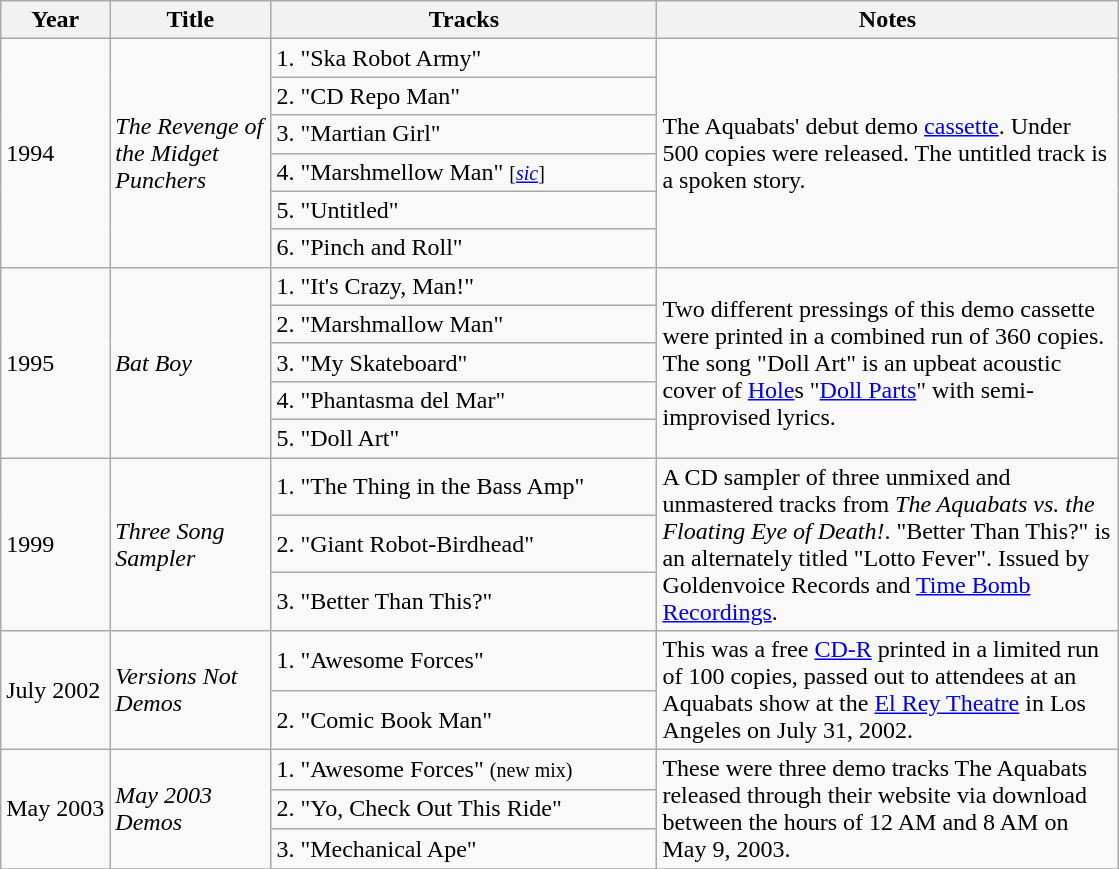<table class="wikitable">
<tr>
<th><strong>Year</strong></th>
<th width="100pt"><strong>Title</strong></th>
<th width="250pt"><strong>Tracks</strong></th>
<th width="300pt"><strong>Notes</strong></th>
</tr>
<tr>
<td rowspan=6>1994</td>
<td rowspan=6><em>The Revenge of the Midget Punchers</em></td>
<td>1. "Ska Robot Army"</td>
<td rowspan=6>The Aquabats' debut demo <a href='#'>cassette</a>. Under 500 copies were released. The untitled track is a spoken story.</td>
</tr>
<tr>
<td>2. "CD Repo Man"</td>
</tr>
<tr>
<td>3. "Martian Girl"</td>
</tr>
<tr>
<td>4. "Marshmellow Man" <small>[<em><a href='#'>sic</a></em>]</small></td>
</tr>
<tr>
<td>5. "Untitled"</td>
</tr>
<tr>
<td>6. "Pinch and Roll"</td>
</tr>
<tr>
<td rowspan=5>1995</td>
<td rowspan=5><em>Bat Boy</em></td>
<td>1. "It's Crazy, Man!"</td>
<td rowspan=5>Two different pressings of this demo cassette were printed in a combined run of 360 copies. The song "Doll Art" is an upbeat acoustic cover of <a href='#'>Hole</a>s "<a href='#'>Doll Parts</a>" with semi-improvised lyrics.</td>
</tr>
<tr>
<td>2. "Marshmallow Man"</td>
</tr>
<tr>
<td>3. "My Skateboard"</td>
</tr>
<tr>
<td>4. "Phantasma del Mar"</td>
</tr>
<tr>
<td>5. "Doll Art"</td>
</tr>
<tr>
<td rowspan=3>1999</td>
<td rowspan=3><em>Three Song Sampler</em></td>
<td>1. "The Thing in the Bass Amp"</td>
<td rowspan=3>A CD sampler of three unmixed and unmastered tracks from <em>The Aquabats vs. the Floating Eye of Death!</em>. "Better Than This?" is an alternately titled "Lotto Fever". Issued by Goldenvoice Records and <a href='#'>Time Bomb Recordings</a>.</td>
</tr>
<tr>
<td>2. "Giant Robot-Birdhead"</td>
</tr>
<tr>
<td>3. "Better Than This?"</td>
</tr>
<tr>
<td rowspan=2>July 2002</td>
<td rowspan=2><em>Versions Not Demos</em></td>
<td>1. "Awesome Forces"</td>
<td rowspan=2>This was a free <a href='#'>CD-R</a> printed in a limited run of 100 copies, passed out to attendees at an Aquabats show at the <a href='#'>El Rey Theatre</a> in Los Angeles on July 31, 2002.</td>
</tr>
<tr>
<td>2. "Comic Book Man"</td>
</tr>
<tr>
<td rowspan=3>May 2003</td>
<td rowspan=3><em>May 2003 Demos</em></td>
<td>1. "Awesome Forces" <small>(new mix)</small></td>
<td rowspan=3>These were three demo tracks The Aquabats released through their website via download between the hours of 12 AM and 8 AM on May 9, 2003.</td>
</tr>
<tr>
<td>2. "Yo, Check Out This Ride"</td>
</tr>
<tr>
<td>3. "Mechanical Ape"</td>
</tr>
<tr>
</tr>
</table>
